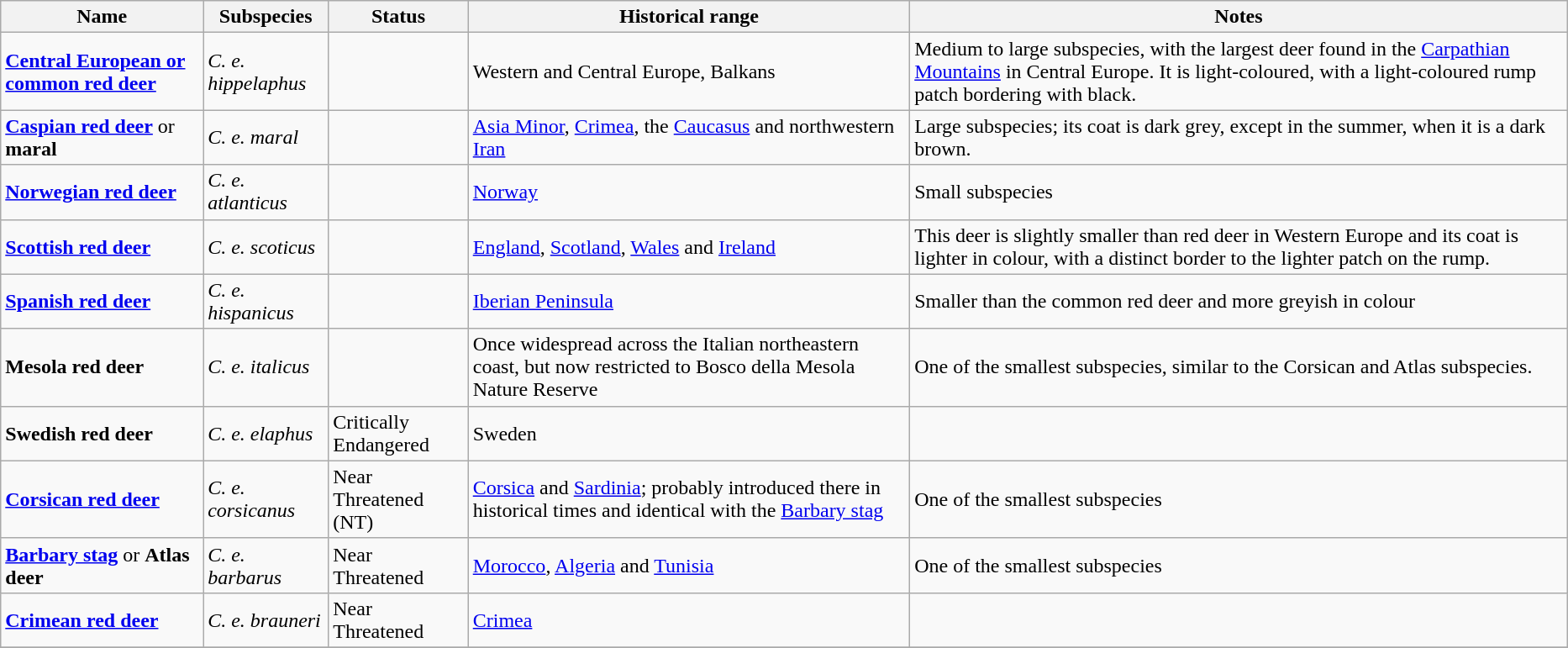<table class="wikitable sortable"  style="float:left; margin:10px;">
<tr>
<th>Name</th>
<th>Subspecies</th>
<th>Status</th>
<th>Historical range</th>
<th>Notes</th>
</tr>
<tr>
<td><strong><a href='#'>Central European or common red deer</a></strong> <br></td>
<td><em>C. e. hippelaphus</em></td>
<td></td>
<td>Western and Central Europe, Balkans</td>
<td>Medium to large subspecies, with the largest deer found in the <a href='#'>Carpathian Mountains</a> in Central Europe. It is light-coloured, with a light-coloured rump patch bordering with black.</td>
</tr>
<tr>
<td><strong><a href='#'>Caspian red deer</a></strong> or <strong>maral</strong> <br></td>
<td><em>C. e. maral</em></td>
<td></td>
<td><a href='#'>Asia Minor</a>, <a href='#'>Crimea</a>, the <a href='#'>Caucasus</a> and northwestern <a href='#'>Iran</a></td>
<td>Large subspecies; its coat is dark grey, except in the summer, when it is a dark brown.</td>
</tr>
<tr>
<td><strong><a href='#'>Norwegian red deer</a></strong> <br></td>
<td><em>C. e. atlanticus</em></td>
<td></td>
<td><a href='#'>Norway</a></td>
<td>Small subspecies</td>
</tr>
<tr>
<td><strong><a href='#'>Scottish red deer</a></strong> <br></td>
<td><em>C. e. scoticus</em></td>
<td></td>
<td><a href='#'>England</a>, <a href='#'>Scotland</a>, <a href='#'>Wales</a> and <a href='#'>Ireland</a></td>
<td>This deer is slightly smaller than red deer in Western Europe and its coat is lighter in colour, with a distinct border to the lighter patch on the rump.</td>
</tr>
<tr>
<td><strong><a href='#'>Spanish red deer</a></strong><br></td>
<td><em>C. e. hispanicus</em></td>
<td></td>
<td><a href='#'>Iberian Peninsula</a></td>
<td>Smaller than the common red deer and more greyish in colour</td>
</tr>
<tr>
<td><strong>Mesola red deer</strong> <br></td>
<td><em>C. e. italicus</em></td>
<td></td>
<td>Once widespread across the Italian northeastern coast, but now restricted to Bosco della Mesola Nature Reserve</td>
<td>One of the smallest subspecies, similar to the Corsican and Atlas subspecies.</td>
</tr>
<tr>
<td><strong>Swedish red deer</strong></td>
<td><em>C. e. elaphus</em></td>
<td>Critically Endangered</td>
<td>Sweden</td>
<td></td>
</tr>
<tr>
<td><strong><a href='#'>Corsican red deer</a></strong><br></td>
<td><em>C. e. corsicanus</em></td>
<td>Near Threatened (NT)</td>
<td><a href='#'>Corsica</a> and <a href='#'>Sardinia</a>; probably introduced there in historical times and identical with the <a href='#'>Barbary stag</a></td>
<td>One of the smallest subspecies</td>
</tr>
<tr>
<td><strong><a href='#'>Barbary stag</a></strong> or <strong>Atlas deer</strong><br></td>
<td><em>C. e. barbarus</em></td>
<td>Near Threatened</td>
<td><a href='#'>Morocco</a>, <a href='#'>Algeria</a> and <a href='#'>Tunisia</a></td>
<td>One of the smallest subspecies</td>
</tr>
<tr>
<td><strong><a href='#'>Crimean red deer</a></strong><br></td>
<td><em>C. e. brauneri</em></td>
<td>Near Threatened</td>
<td><a href='#'>Crimea</a></td>
<td></td>
</tr>
<tr>
</tr>
</table>
